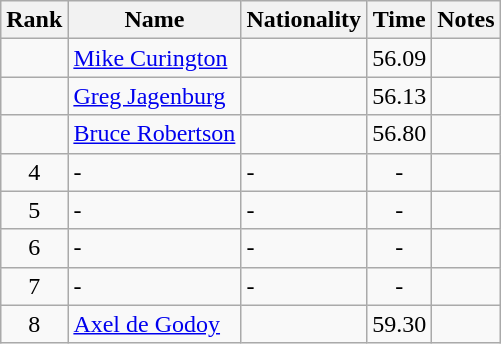<table class="wikitable sortable" style="text-align:center">
<tr>
<th>Rank</th>
<th>Name</th>
<th>Nationality</th>
<th>Time</th>
<th>Notes</th>
</tr>
<tr>
<td></td>
<td align=left><a href='#'>Mike Curington</a></td>
<td align=left></td>
<td>56.09</td>
<td></td>
</tr>
<tr>
<td></td>
<td align=left><a href='#'>Greg Jagenburg</a></td>
<td align=left></td>
<td>56.13</td>
<td></td>
</tr>
<tr>
<td></td>
<td align=left><a href='#'>Bruce Robertson</a></td>
<td align=left></td>
<td>56.80</td>
<td></td>
</tr>
<tr>
<td>4</td>
<td align=left>-</td>
<td align=left>-</td>
<td>-</td>
<td></td>
</tr>
<tr>
<td>5</td>
<td align=left>-</td>
<td align=left>-</td>
<td>-</td>
<td></td>
</tr>
<tr>
<td>6</td>
<td align=left>-</td>
<td align=left>-</td>
<td>-</td>
<td></td>
</tr>
<tr>
<td>7</td>
<td align=left>-</td>
<td align=left>-</td>
<td>-</td>
<td></td>
</tr>
<tr>
<td>8</td>
<td align=left><a href='#'>Axel de Godoy</a></td>
<td align=left></td>
<td>59.30</td>
<td></td>
</tr>
</table>
